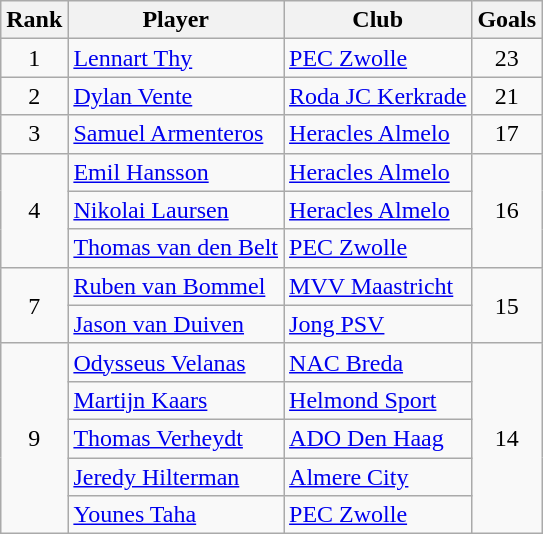<table class="wikitable" style="text-align:center;">
<tr>
<th>Rank</th>
<th>Player</th>
<th>Club</th>
<th>Goals</th>
</tr>
<tr>
<td>1</td>
<td align="left"> <a href='#'>Lennart Thy</a></td>
<td align="left"><a href='#'>PEC Zwolle</a></td>
<td>23</td>
</tr>
<tr>
<td>2</td>
<td align="left"> <a href='#'>Dylan Vente</a></td>
<td align="left"><a href='#'>Roda JC Kerkrade</a></td>
<td>21</td>
</tr>
<tr>
<td>3</td>
<td align="left"> <a href='#'>Samuel Armenteros</a></td>
<td align="left"><a href='#'>Heracles Almelo</a></td>
<td>17</td>
</tr>
<tr>
<td rowspan="3">4</td>
<td align="left"> <a href='#'>Emil Hansson</a></td>
<td align="left"><a href='#'>Heracles Almelo</a></td>
<td rowspan="3">16</td>
</tr>
<tr>
<td align="left"> <a href='#'>Nikolai Laursen</a></td>
<td align="left"><a href='#'>Heracles Almelo</a></td>
</tr>
<tr>
<td align="left"> <a href='#'>Thomas van den Belt</a></td>
<td align="left"><a href='#'>PEC Zwolle</a></td>
</tr>
<tr>
<td rowspan="2">7</td>
<td align="left"> <a href='#'>Ruben van Bommel</a></td>
<td align="left"><a href='#'>MVV Maastricht</a></td>
<td rowspan="2">15</td>
</tr>
<tr>
<td align="left"> <a href='#'>Jason van Duiven</a></td>
<td align="left"><a href='#'>Jong PSV</a></td>
</tr>
<tr>
<td rowspan="5">9</td>
<td align="left"> <a href='#'>Odysseus Velanas</a></td>
<td align="left"><a href='#'>NAC Breda</a></td>
<td rowspan="5">14</td>
</tr>
<tr>
<td align="left"> <a href='#'>Martijn Kaars</a></td>
<td align="left"><a href='#'>Helmond Sport</a></td>
</tr>
<tr>
<td align="left"> <a href='#'>Thomas Verheydt</a></td>
<td align="left"><a href='#'>ADO Den Haag</a></td>
</tr>
<tr>
<td align="left"> <a href='#'>Jeredy Hilterman</a></td>
<td align="left"><a href='#'>Almere City</a></td>
</tr>
<tr>
<td align="left"> <a href='#'>Younes Taha</a></td>
<td align="left"><a href='#'>PEC Zwolle</a></td>
</tr>
</table>
